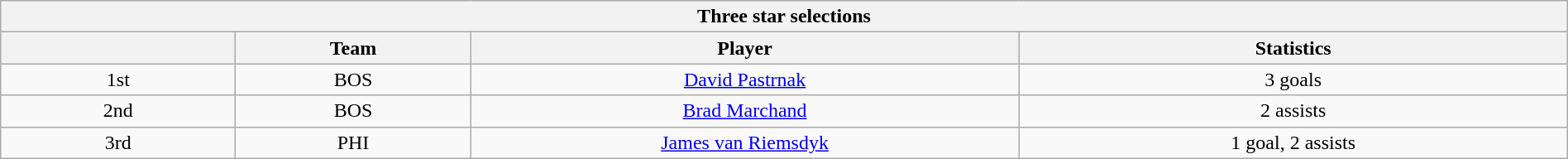<table class="wikitable" style="width:100%;text-align: center;">
<tr>
<th colspan=4>Three star selections</th>
</tr>
<tr>
<th style="width:15%;"></th>
<th style="width:15%;">Team</th>
<th style="width:35%;">Player</th>
<th style="width:35%;">Statistics</th>
</tr>
<tr>
<td>1st</td>
<td>BOS</td>
<td><a href='#'>David Pastrnak</a></td>
<td>3 goals</td>
</tr>
<tr>
<td>2nd</td>
<td>BOS</td>
<td><a href='#'>Brad Marchand</a></td>
<td>2 assists</td>
</tr>
<tr>
<td>3rd</td>
<td>PHI</td>
<td><a href='#'>James van Riemsdyk</a></td>
<td>1 goal, 2 assists</td>
</tr>
</table>
